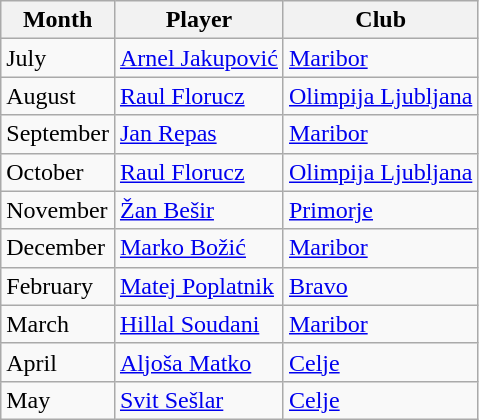<table class="wikitable">
<tr>
<th>Month</th>
<th>Player</th>
<th>Club</th>
</tr>
<tr>
<td>July</td>
<td> <a href='#'>Arnel Jakupović</a></td>
<td><a href='#'>Maribor</a></td>
</tr>
<tr>
<td>August</td>
<td> <a href='#'>Raul Florucz</a></td>
<td><a href='#'>Olimpija Ljubljana</a></td>
</tr>
<tr>
<td>September</td>
<td> <a href='#'>Jan Repas</a></td>
<td><a href='#'>Maribor</a></td>
</tr>
<tr>
<td>October</td>
<td> <a href='#'>Raul Florucz</a></td>
<td><a href='#'>Olimpija Ljubljana</a></td>
</tr>
<tr>
<td>November</td>
<td> <a href='#'>Žan Bešir</a></td>
<td><a href='#'>Primorje</a></td>
</tr>
<tr>
<td>December</td>
<td> <a href='#'>Marko Božić</a></td>
<td><a href='#'>Maribor</a></td>
</tr>
<tr>
<td>February</td>
<td> <a href='#'>Matej Poplatnik</a></td>
<td><a href='#'>Bravo</a></td>
</tr>
<tr>
<td>March</td>
<td> <a href='#'>Hillal Soudani</a></td>
<td><a href='#'>Maribor</a></td>
</tr>
<tr>
<td>April</td>
<td> <a href='#'>Aljoša Matko</a></td>
<td><a href='#'>Celje</a></td>
</tr>
<tr>
<td>May</td>
<td> <a href='#'>Svit Sešlar</a></td>
<td><a href='#'>Celje</a></td>
</tr>
</table>
